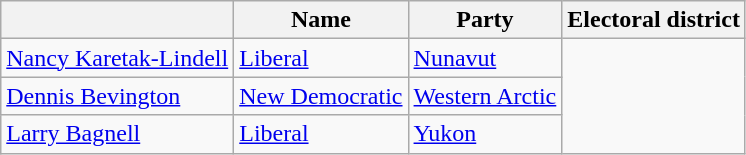<table class="wikitable">
<tr>
<th></th>
<th>Name</th>
<th>Party</th>
<th>Electoral district</th>
</tr>
<tr>
<td><a href='#'>Nancy Karetak-Lindell</a></td>
<td><a href='#'>Liberal</a></td>
<td><a href='#'>Nunavut</a></td>
</tr>
<tr>
<td><a href='#'>Dennis Bevington</a></td>
<td><a href='#'>New Democratic</a></td>
<td><a href='#'>Western Arctic</a></td>
</tr>
<tr>
<td><a href='#'>Larry Bagnell</a></td>
<td><a href='#'>Liberal</a></td>
<td><a href='#'>Yukon</a></td>
</tr>
</table>
